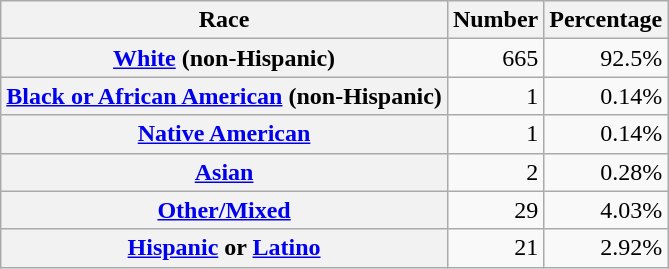<table class="wikitable" style="text-align:right">
<tr>
<th scope="col">Race</th>
<th scope="col">Number</th>
<th scope="col">Percentage</th>
</tr>
<tr>
<th scope="row"><a href='#'>White</a> (non-Hispanic)</th>
<td>665</td>
<td>92.5%</td>
</tr>
<tr>
<th scope="row"><a href='#'>Black or African American</a> (non-Hispanic)</th>
<td>1</td>
<td>0.14%</td>
</tr>
<tr>
<th scope="row"><a href='#'>Native American</a></th>
<td>1</td>
<td>0.14%</td>
</tr>
<tr>
<th scope="row"><a href='#'>Asian</a></th>
<td>2</td>
<td>0.28%</td>
</tr>
<tr>
<th scope="row"><a href='#'>Other/Mixed</a></th>
<td>29</td>
<td>4.03%</td>
</tr>
<tr>
<th scope="row"><a href='#'>Hispanic</a> or <a href='#'>Latino</a></th>
<td>21</td>
<td>2.92%</td>
</tr>
</table>
